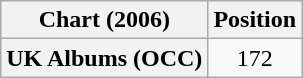<table class="wikitable plainrowheaders">
<tr>
<th scope="col">Chart (2006)</th>
<th scope="col">Position</th>
</tr>
<tr>
<th scope="row">UK Albums (OCC)</th>
<td align="center">172</td>
</tr>
</table>
